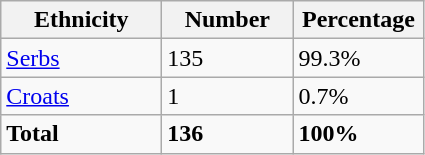<table class="wikitable">
<tr>
<th width="100px">Ethnicity</th>
<th width="80px">Number</th>
<th width="80px">Percentage</th>
</tr>
<tr>
<td><a href='#'>Serbs</a></td>
<td>135</td>
<td>99.3%</td>
</tr>
<tr>
<td><a href='#'>Croats</a></td>
<td>1</td>
<td>0.7%</td>
</tr>
<tr>
<td><strong>Total</strong></td>
<td><strong>136</strong></td>
<td><strong>100%</strong></td>
</tr>
</table>
